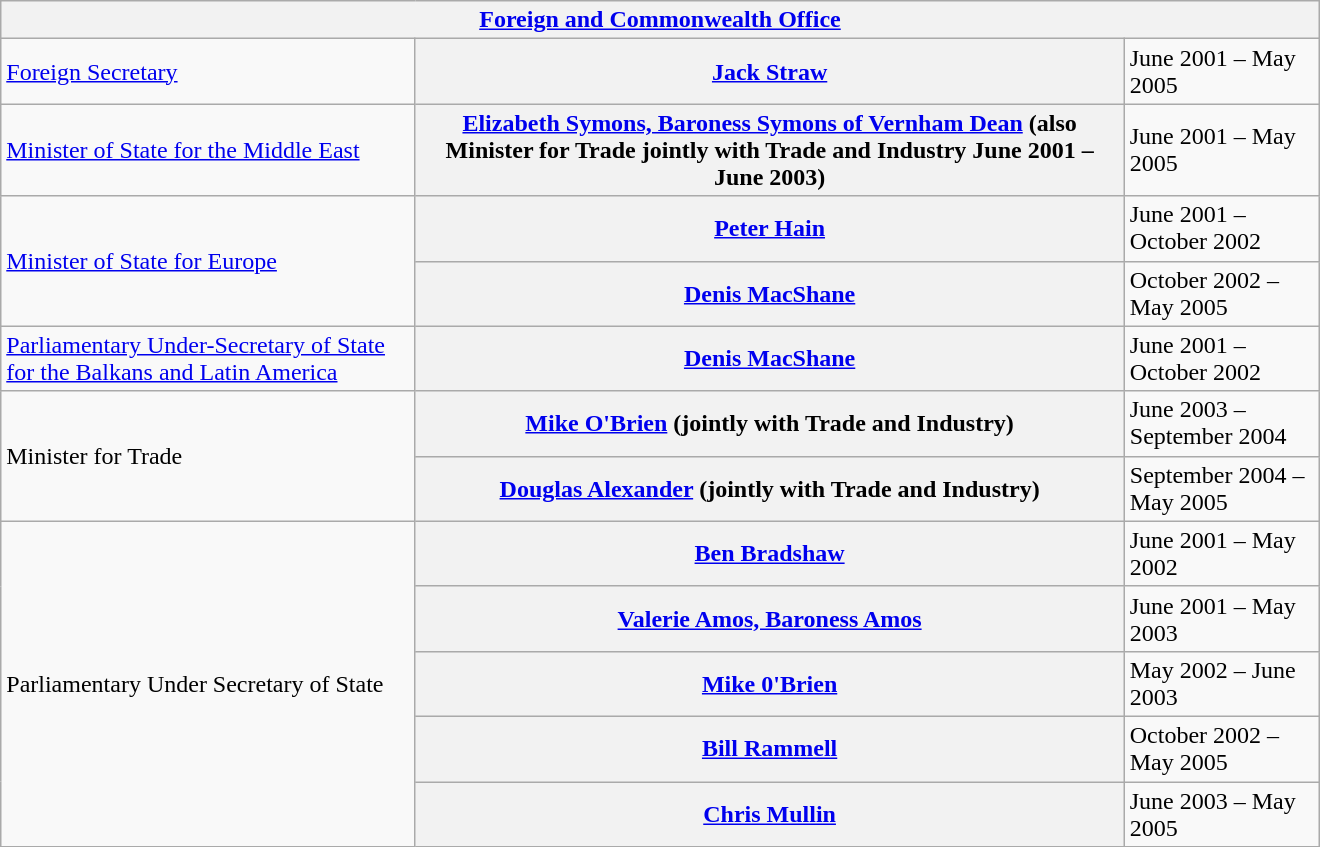<table class="wikitable plainrowheaders" width=100% style="max-width:55em;">
<tr>
<th colspan=4><a href='#'>Foreign and Commonwealth Office</a></th>
</tr>
<tr>
<td><a href='#'>Foreign Secretary</a></td>
<th scope="row" style="font-weight:bold;"><a href='#'>Jack Straw</a></th>
<td>June 2001 – May 2005</td>
</tr>
<tr>
<td><a href='#'>Minister of State for the Middle East</a></td>
<th scope="row"><a href='#'>Elizabeth Symons, Baroness Symons of Vernham Dean</a> (also Minister for Trade jointly with Trade and Industry June 2001 – June 2003)</th>
<td>June 2001 – May 2005</td>
</tr>
<tr>
<td rowspan="2"><a href='#'>Minister of State for Europe</a></td>
<th scope="row"><a href='#'>Peter Hain</a></th>
<td>June 2001 – October 2002</td>
</tr>
<tr>
<th scope="row"><a href='#'>Denis MacShane</a></th>
<td>October 2002 – May 2005</td>
</tr>
<tr>
<td><a href='#'>Parliamentary Under-Secretary of State for the Balkans and Latin America</a></td>
<th scope="row"><a href='#'>Denis MacShane</a></th>
<td>June 2001 – October 2002</td>
</tr>
<tr>
<td rowspan="2">Minister for Trade</td>
<th scope="row"><a href='#'>Mike O'Brien</a> (jointly with Trade and Industry)</th>
<td>June 2003 – September 2004</td>
</tr>
<tr>
<th scope="row"><a href='#'>Douglas Alexander</a> (jointly with Trade and Industry)</th>
<td>September 2004 – May 2005</td>
</tr>
<tr>
<td rowspan="5">Parliamentary Under Secretary of State</td>
<th scope="row"><a href='#'>Ben Bradshaw</a></th>
<td>June 2001 – May 2002</td>
</tr>
<tr>
<th scope="row"><a href='#'>Valerie Amos, Baroness Amos</a></th>
<td>June 2001 – May 2003</td>
</tr>
<tr>
<th scope="row"><a href='#'>Mike 0'Brien</a></th>
<td>May 2002 – June 2003</td>
</tr>
<tr>
<th scope="row"><a href='#'>Bill Rammell</a></th>
<td>October 2002 – May 2005</td>
</tr>
<tr>
<th scope="row"><a href='#'>Chris Mullin</a></th>
<td>June 2003 – May 2005</td>
</tr>
</table>
